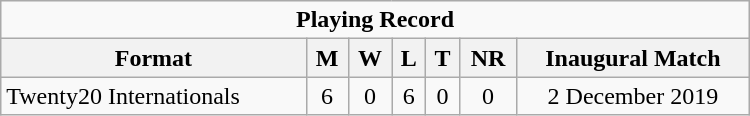<table class="wikitable" style="text-align: center; width: 500px;">
<tr>
<td colspan=7 align="center"><strong>Playing Record</strong></td>
</tr>
<tr>
<th>Format</th>
<th>M</th>
<th>W</th>
<th>L</th>
<th>T</th>
<th>NR</th>
<th>Inaugural Match</th>
</tr>
<tr>
<td align="left">Twenty20 Internationals</td>
<td>6</td>
<td>0</td>
<td>6</td>
<td>0</td>
<td>0</td>
<td>2 December 2019</td>
</tr>
</table>
